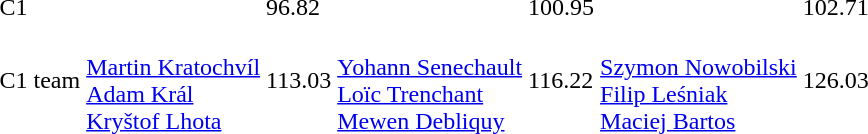<table>
<tr>
<td>C1</td>
<td></td>
<td>96.82</td>
<td></td>
<td>100.95</td>
<td></td>
<td>102.71</td>
</tr>
<tr>
<td>C1 team</td>
<td><br><a href='#'>Martin Kratochvíl</a><br><a href='#'>Adam Král</a><br><a href='#'>Kryštof Lhota</a></td>
<td>113.03</td>
<td><br><a href='#'>Yohann Senechault</a><br><a href='#'>Loïc Trenchant</a><br><a href='#'>Mewen Debliquy</a></td>
<td>116.22</td>
<td><br><a href='#'>Szymon Nowobilski</a><br><a href='#'>Filip Leśniak</a><br><a href='#'>Maciej Bartos</a></td>
<td>126.03</td>
</tr>
</table>
